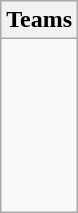<table class="wikitable">
<tr>
<th>Teams</th>
</tr>
<tr>
<td><br><br>
<br>
<br>
<br>
<br>
</td>
</tr>
</table>
